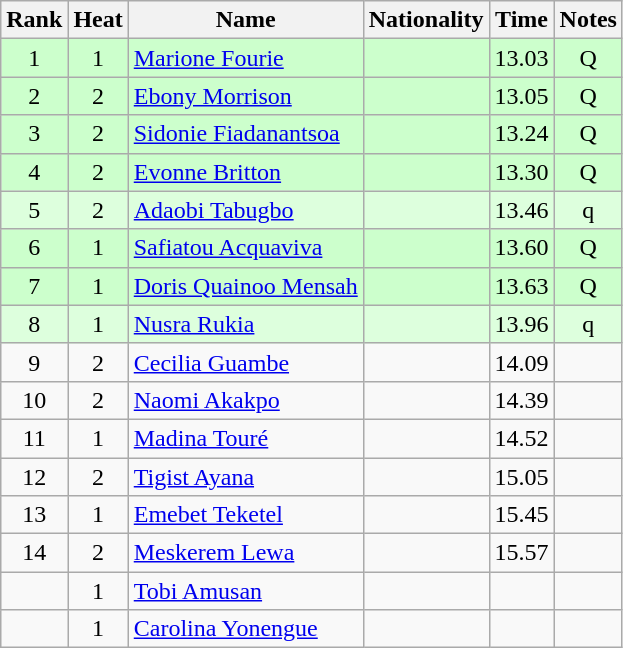<table class="wikitable sortable" style="text-align:center">
<tr>
<th>Rank</th>
<th>Heat</th>
<th>Name</th>
<th>Nationality</th>
<th>Time</th>
<th>Notes</th>
</tr>
<tr bgcolor=ccffcc>
<td>1</td>
<td>1</td>
<td align=left><a href='#'>Marione Fourie</a></td>
<td align=left></td>
<td>13.03</td>
<td>Q</td>
</tr>
<tr bgcolor=ccffcc>
<td>2</td>
<td>2</td>
<td align=left><a href='#'>Ebony Morrison</a></td>
<td align=left></td>
<td>13.05</td>
<td>Q</td>
</tr>
<tr bgcolor=ccffcc>
<td>3</td>
<td>2</td>
<td align=left><a href='#'>Sidonie Fiadanantsoa</a></td>
<td align=left></td>
<td>13.24</td>
<td>Q</td>
</tr>
<tr bgcolor=ccffcc>
<td>4</td>
<td>2</td>
<td align=left><a href='#'>Evonne Britton</a></td>
<td align=left></td>
<td>13.30</td>
<td>Q</td>
</tr>
<tr bgcolor=ddffdd>
<td>5</td>
<td>2</td>
<td align=left><a href='#'>Adaobi Tabugbo</a></td>
<td align=left></td>
<td>13.46</td>
<td>q</td>
</tr>
<tr bgcolor=ccffcc>
<td>6</td>
<td>1</td>
<td align=left><a href='#'>Safiatou Acquaviva</a></td>
<td align=left></td>
<td>13.60</td>
<td>Q</td>
</tr>
<tr bgcolor=ccffcc>
<td>7</td>
<td>1</td>
<td align=left><a href='#'>Doris Quainoo Mensah</a></td>
<td align=left></td>
<td>13.63</td>
<td>Q</td>
</tr>
<tr bgcolor=ddffdd>
<td>8</td>
<td>1</td>
<td align=left><a href='#'>Nusra Rukia</a></td>
<td align=left></td>
<td>13.96</td>
<td>q</td>
</tr>
<tr>
<td>9</td>
<td>2</td>
<td align=left><a href='#'>Cecilia Guambe</a></td>
<td align=left></td>
<td>14.09</td>
<td></td>
</tr>
<tr>
<td>10</td>
<td>2</td>
<td align=left><a href='#'>Naomi Akakpo</a></td>
<td align=left></td>
<td>14.39</td>
<td></td>
</tr>
<tr>
<td>11</td>
<td>1</td>
<td align=left><a href='#'>Madina Touré</a></td>
<td align=left></td>
<td>14.52</td>
<td></td>
</tr>
<tr>
<td>12</td>
<td>2</td>
<td align=left><a href='#'>Tigist Ayana</a></td>
<td align=left></td>
<td>15.05</td>
<td></td>
</tr>
<tr>
<td>13</td>
<td>1</td>
<td align=left><a href='#'>Emebet Teketel</a></td>
<td align=left></td>
<td>15.45</td>
<td></td>
</tr>
<tr>
<td>14</td>
<td>2</td>
<td align=left><a href='#'>Meskerem Lewa</a></td>
<td align=left></td>
<td>15.57</td>
<td></td>
</tr>
<tr>
<td></td>
<td>1</td>
<td align="left"><a href='#'>Tobi Amusan</a></td>
<td align=left></td>
<td></td>
<td></td>
</tr>
<tr>
<td></td>
<td>1</td>
<td align="left"><a href='#'>Carolina Yonengue</a></td>
<td align=left></td>
<td></td>
<td></td>
</tr>
</table>
